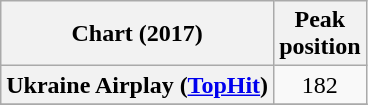<table class="wikitable plainrowheaders" style="text-align:center">
<tr>
<th scope="col">Chart (2017)</th>
<th scope="col">Peak<br>position</th>
</tr>
<tr>
<th scope="row">Ukraine Airplay (<a href='#'>TopHit</a>)</th>
<td>182</td>
</tr>
<tr>
</tr>
</table>
